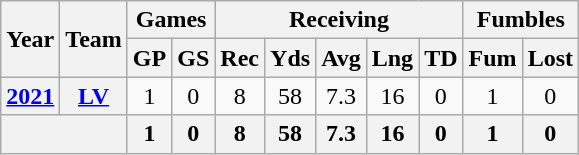<table class=wikitable style="text-align:center;">
<tr>
<th rowspan="2">Year</th>
<th rowspan="2">Team</th>
<th colspan="2">Games</th>
<th colspan="5">Receiving</th>
<th colspan="2">Fumbles</th>
</tr>
<tr>
<th>GP</th>
<th>GS</th>
<th>Rec</th>
<th>Yds</th>
<th>Avg</th>
<th>Lng</th>
<th>TD</th>
<th>Fum</th>
<th>Lost</th>
</tr>
<tr>
<th><a href='#'>2021</a></th>
<th><a href='#'>LV</a></th>
<td>1</td>
<td>0</td>
<td>8</td>
<td>58</td>
<td>7.3</td>
<td>16</td>
<td>0</td>
<td>1</td>
<td>0</td>
</tr>
<tr>
<th colspan="2"></th>
<th>1</th>
<th>0</th>
<th>8</th>
<th>58</th>
<th>7.3</th>
<th>16</th>
<th>0</th>
<th>1</th>
<th>0</th>
</tr>
</table>
